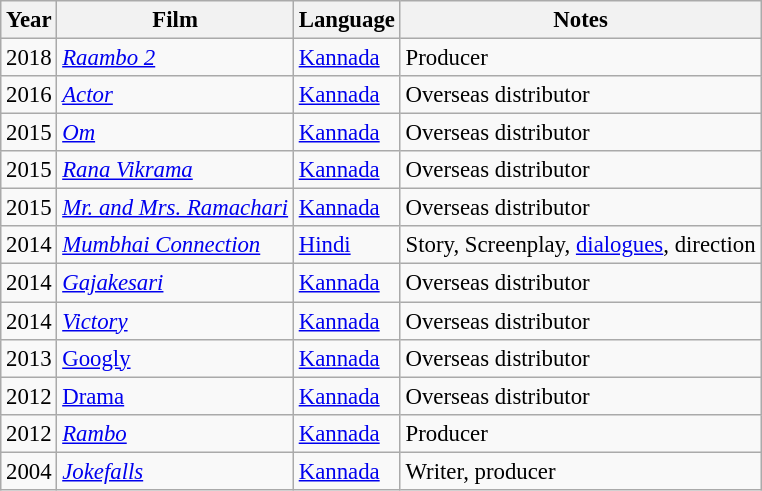<table class="wikitable" style="font-size: 95%;">
<tr>
<th>Year</th>
<th>Film</th>
<th>Language</th>
<th>Notes</th>
</tr>
<tr>
<td>2018</td>
<td><em><a href='#'>Raambo 2</a></em></td>
<td><a href='#'>Kannada</a></td>
<td>Producer</td>
</tr>
<tr>
<td>2016</td>
<td><em><a href='#'>Actor</a></em></td>
<td><a href='#'>Kannada</a></td>
<td>Overseas distributor</td>
</tr>
<tr>
<td>2015</td>
<td><em><a href='#'>Om</a></em></td>
<td><a href='#'>Kannada</a></td>
<td>Overseas distributor</td>
</tr>
<tr>
<td>2015</td>
<td><em><a href='#'>Rana Vikrama</a></em></td>
<td><a href='#'>Kannada</a></td>
<td>Overseas distributor</td>
</tr>
<tr>
<td>2015</td>
<td><em><a href='#'>Mr. and Mrs. Ramachari</a></em></td>
<td><a href='#'>Kannada</a></td>
<td>Overseas distributor</td>
</tr>
<tr>
<td>2014</td>
<td><em><a href='#'>Mumbhai Connection</a></em></td>
<td><a href='#'>Hindi</a></td>
<td>Story, Screenplay, <a href='#'>dialogues</a>, direction</td>
</tr>
<tr>
<td>2014</td>
<td><em><a href='#'>Gajakesari</a></em></td>
<td><a href='#'>Kannada</a></td>
<td>Overseas distributor</td>
</tr>
<tr>
<td>2014</td>
<td><em><a href='#'>Victory</a></em></td>
<td><a href='#'>Kannada</a></td>
<td>Overseas distributor</td>
</tr>
<tr>
<td>2013</td>
<td><a href='#'>Googly</a></td>
<td><a href='#'>Kannada</a></td>
<td>Overseas distributor</td>
</tr>
<tr>
<td>2012</td>
<td><a href='#'>Drama</a></td>
<td><a href='#'>Kannada</a></td>
<td>Overseas distributor</td>
</tr>
<tr>
<td>2012</td>
<td><em><a href='#'>Rambo</a></em></td>
<td><a href='#'>Kannada</a></td>
<td>Producer</td>
</tr>
<tr>
<td>2004</td>
<td><em><a href='#'>Jokefalls</a></em></td>
<td><a href='#'>Kannada</a></td>
<td>Writer, producer</td>
</tr>
</table>
